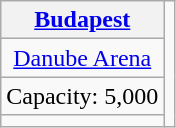<table class="wikitable" style="text-align:center">
<tr>
<th><a href='#'>Budapest</a></th>
<td rowspan=4></td>
</tr>
<tr>
<td><a href='#'>Danube Arena</a></td>
</tr>
<tr>
<td>Capacity: 5,000</td>
</tr>
<tr>
<td></td>
</tr>
</table>
